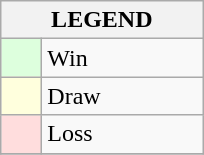<table class="wikitable">
<tr>
<th colspan="2">LEGEND</th>
</tr>
<tr>
<td style="background:#ddffdd;" width=20> </td>
<td width=100>Win</td>
</tr>
<tr>
<td style="background:#ffffdd"  width=20> </td>
<td width=100>Draw</td>
</tr>
<tr>
<td style="background:#ffdddd;" width=20> </td>
<td width=100>Loss</td>
</tr>
<tr>
</tr>
</table>
